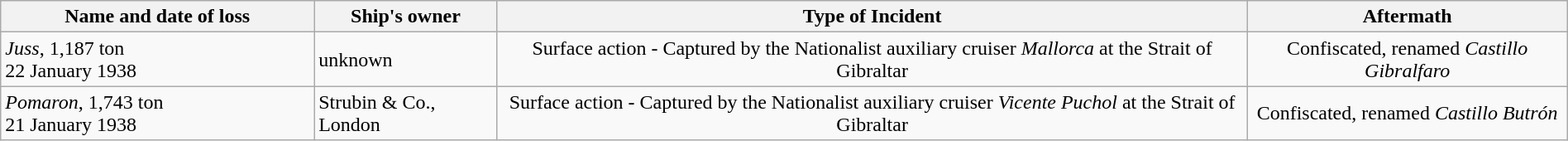<table class="wikitable sortable" width="100%">
<tr>
<th width=20% class=unsortable>Name and date of loss</th>
<th>Ship's owner</th>
<th>Type of Incident</th>
<th>Aftermath</th>
</tr>
<tr align="center">
<td align=left> <em>Juss</em>, 1,187 ton<br>22 January 1938</td>
<td align=left>unknown</td>
<td>Surface action - Captured by the Nationalist auxiliary cruiser <em>Mallorca</em> at the Strait of Gibraltar</td>
<td>Confiscated, renamed <em>Castillo Gibralfaro</em></td>
</tr>
<tr align="center">
<td align=left> <em>Pomaron</em>, 1,743 ton<br>21 January 1938</td>
<td align=left> Strubin & Co., London</td>
<td>Surface action - Captured by the Nationalist auxiliary cruiser <em>Vicente Puchol</em> at the Strait of Gibraltar</td>
<td>Confiscated, renamed <em>Castillo Butrón</em></td>
</tr>
</table>
